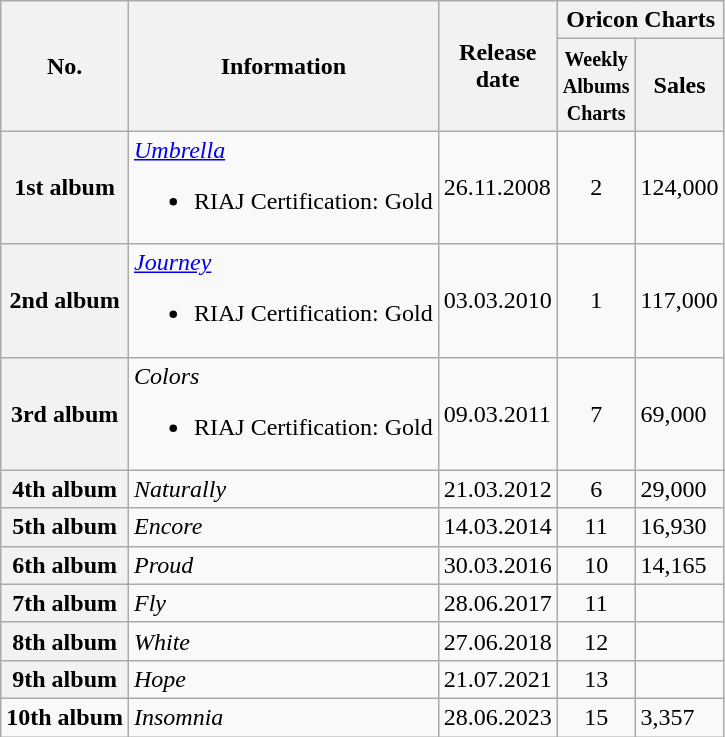<table class="wikitable">
<tr>
<th rowspan="2">No.</th>
<th rowspan="2">Information</th>
<th rowspan="2">Release<br> date<br></th>
<th colspan="2">Oricon Charts</th>
</tr>
<tr>
<th><small>Weekly<br>Albums<br>Charts</small></th>
<th>Sales</th>
</tr>
<tr>
<th>1st album</th>
<td><em><a href='#'>Umbrella</a></em><br><ul><li>RIAJ Certification: Gold</li></ul></td>
<td>26.11.2008</td>
<td style="text-align:center;">2</td>
<td>124,000</td>
</tr>
<tr>
<th>2nd album</th>
<td><em><a href='#'>Journey</a></em><br><ul><li>RIAJ Certification: Gold</li></ul></td>
<td>03.03.2010</td>
<td style="text-align:center;">1</td>
<td>117,000</td>
</tr>
<tr>
<th>3rd album</th>
<td><em>Colors</em><br><ul><li>RIAJ Certification: Gold</li></ul></td>
<td>09.03.2011</td>
<td style="text-align:center;">7</td>
<td>69,000</td>
</tr>
<tr>
<th>4th album</th>
<td><em>Naturally</em></td>
<td>21.03.2012</td>
<td style="text-align:center;">6</td>
<td>29,000</td>
</tr>
<tr>
<th>5th album</th>
<td><em>Encore</em></td>
<td>14.03.2014</td>
<td style="text-align:center;">11</td>
<td>16,930</td>
</tr>
<tr>
<th>6th album</th>
<td><em>Proud</em></td>
<td>30.03.2016</td>
<td style="text-align:center;">10</td>
<td>14,165</td>
</tr>
<tr>
<th>7th album</th>
<td><em>Fly</em></td>
<td>28.06.2017</td>
<td style="text-align:center;">11</td>
<td></td>
</tr>
<tr>
<th>8th album</th>
<td><em>White</em></td>
<td>27.06.2018</td>
<td style="text-align:center;">12</td>
<td></td>
</tr>
<tr>
<th><strong>9th album</strong></th>
<td><em>Hope</em></td>
<td>21.07.2021</td>
<td style="text-align:center;">13</td>
<td></td>
</tr>
<tr>
<td><strong>10th album</strong></td>
<td><em>Insomnia</em></td>
<td>28.06.2023</td>
<td style="text-align:center;">15</td>
<td>3,357</td>
</tr>
</table>
